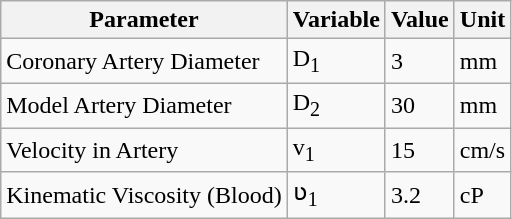<table class="wikitable">
<tr>
<th>Parameter</th>
<th>Variable</th>
<th>Value</th>
<th>Unit</th>
</tr>
<tr>
<td>Coronary Artery Diameter</td>
<td>D<sub>1</sub></td>
<td>3</td>
<td>mm</td>
</tr>
<tr>
<td>Model Artery Diameter</td>
<td>D<sub>2</sub></td>
<td>30</td>
<td>mm</td>
</tr>
<tr>
<td>Velocity in Artery</td>
<td>v<sub>1</sub></td>
<td>15</td>
<td>cm/s</td>
</tr>
<tr>
<td>Kinematic Viscosity (Blood)</td>
<td>ʋ<sub>1</sub></td>
<td>3.2</td>
<td>cP</td>
</tr>
</table>
